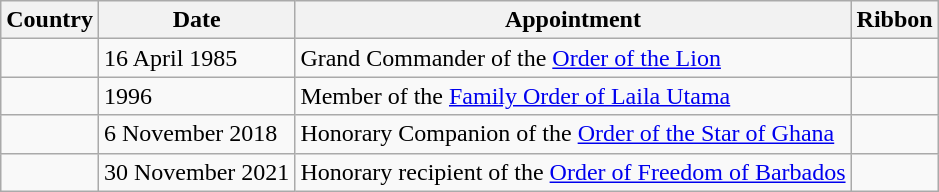<table class="wikitable">
<tr>
<th>Country</th>
<th>Date</th>
<th>Appointment</th>
<th>Ribbon</th>
</tr>
<tr>
<td></td>
<td>16 April 1985</td>
<td>Grand Commander of the <a href='#'>Order of the Lion</a></td>
<td></td>
</tr>
<tr>
<td></td>
<td>1996</td>
<td>Member of the <a href='#'>Family Order of Laila Utama</a></td>
<td></td>
</tr>
<tr>
<td></td>
<td>6 November 2018</td>
<td>Honorary Companion of the <a href='#'>Order of the Star of Ghana</a></td>
<td></td>
</tr>
<tr>
<td></td>
<td>30 November 2021</td>
<td>Honorary recipient of the <a href='#'>Order of Freedom of Barbados</a></td>
<td></td>
</tr>
</table>
